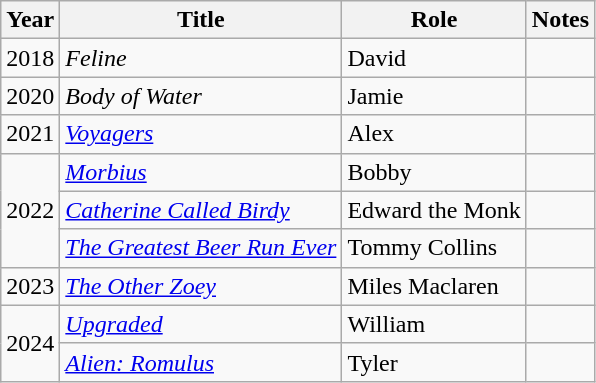<table class="wikitable">
<tr>
<th>Year</th>
<th>Title</th>
<th>Role</th>
<th>Notes</th>
</tr>
<tr>
<td>2018</td>
<td><em>Feline</em></td>
<td>David</td>
<td></td>
</tr>
<tr>
<td>2020</td>
<td><em>Body of Water</em></td>
<td>Jamie</td>
<td></td>
</tr>
<tr>
<td>2021</td>
<td><em><a href='#'>Voyagers</a></em></td>
<td>Alex</td>
<td></td>
</tr>
<tr>
<td rowspan="3">2022</td>
<td><em><a href='#'>Morbius</a></em></td>
<td>Bobby</td>
<td></td>
</tr>
<tr>
<td><em><a href='#'>Catherine Called Birdy</a></em></td>
<td>Edward the Monk</td>
<td></td>
</tr>
<tr>
<td><em><a href='#'>The Greatest Beer Run Ever</a></em></td>
<td>Tommy Collins</td>
<td></td>
</tr>
<tr>
<td>2023</td>
<td><em><a href='#'>The Other Zoey</a></em></td>
<td>Miles Maclaren</td>
<td></td>
</tr>
<tr>
<td rowspan="2">2024</td>
<td><em><a href='#'>Upgraded</a></em></td>
<td>William</td>
<td></td>
</tr>
<tr>
<td><em><a href='#'>Alien: Romulus</a></em></td>
<td>Tyler</td>
<td></td>
</tr>
</table>
